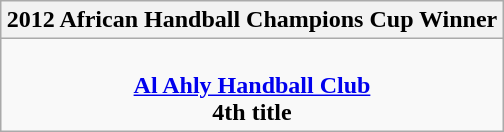<table class=wikitable style="text-align:center; margin:auto">
<tr>
<th>2012 African Handball Champions Cup Winner</th>
</tr>
<tr>
<td><br><strong><a href='#'>Al Ahly Handball Club</a></strong><br><strong>4th title</strong></td>
</tr>
</table>
